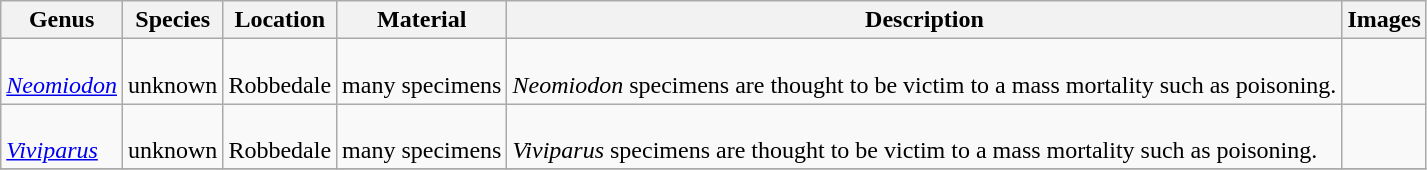<table class="wikitable" align="center">
<tr>
<th>Genus</th>
<th>Species</th>
<th>Location</th>
<th>Material</th>
<th>Description</th>
<th>Images</th>
</tr>
<tr>
<td><br><em><a href='#'>Neomiodon</a></em></td>
<td><br>unknown</td>
<td><br>Robbedale</td>
<td><br>many specimens</td>
<td><br><em>Neomiodon</em> specimens are thought to be victim to a mass mortality such as poisoning.</td>
<td></td>
</tr>
<tr>
<td><br><em><a href='#'>Viviparus</a></em></td>
<td><br>unknown</td>
<td><br>Robbedale</td>
<td><br>many specimens</td>
<td><br><em>Viviparus</em> specimens are thought to be victim to a mass mortality such as poisoning.</td>
<td></td>
</tr>
<tr>
</tr>
</table>
